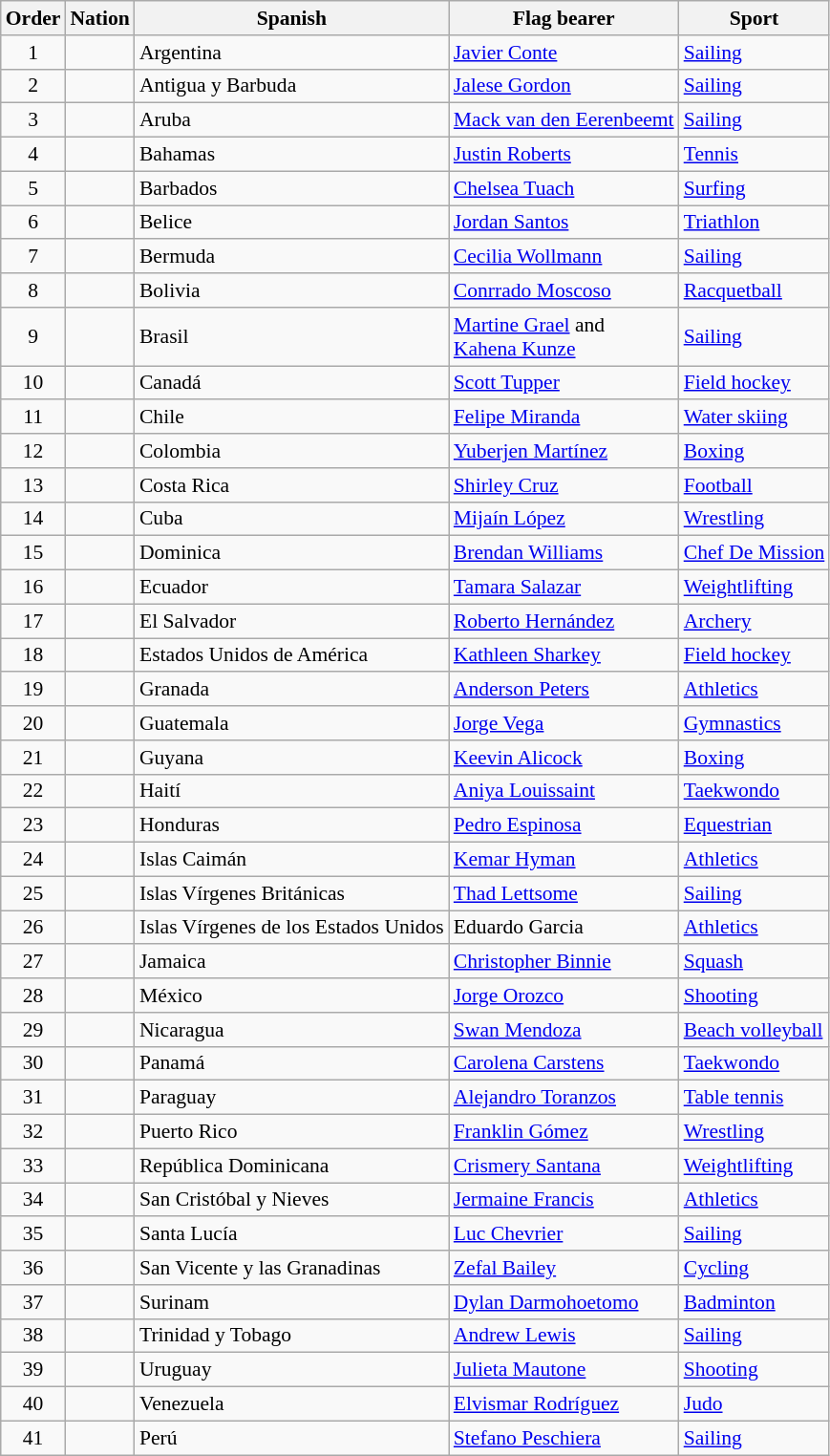<table class="sortable wikitable" style="font-size:90%">
<tr>
<th>Order</th>
<th>Nation</th>
<th>Spanish</th>
<th>Flag bearer</th>
<th>Sport</th>
</tr>
<tr>
<td align=center>1</td>
<td></td>
<td>Argentina</td>
<td><a href='#'>Javier Conte</a></td>
<td><a href='#'>Sailing</a></td>
</tr>
<tr>
<td align=center>2</td>
<td></td>
<td>Antigua y Barbuda</td>
<td><a href='#'>Jalese Gordon</a></td>
<td><a href='#'>Sailing</a></td>
</tr>
<tr>
<td align=center>3</td>
<td></td>
<td>Aruba</td>
<td><a href='#'>Mack van den Eerenbeemt</a></td>
<td><a href='#'>Sailing</a></td>
</tr>
<tr>
<td align=center>4</td>
<td></td>
<td>Bahamas</td>
<td><a href='#'>Justin Roberts</a></td>
<td><a href='#'>Tennis</a></td>
</tr>
<tr>
<td align=center>5</td>
<td></td>
<td>Barbados</td>
<td><a href='#'>Chelsea Tuach</a></td>
<td><a href='#'>Surfing</a></td>
</tr>
<tr>
<td align=center>6</td>
<td></td>
<td>Belice</td>
<td><a href='#'>Jordan Santos</a></td>
<td><a href='#'>Triathlon</a></td>
</tr>
<tr>
<td align=center>7</td>
<td></td>
<td>Bermuda</td>
<td><a href='#'>Cecilia Wollmann</a></td>
<td><a href='#'>Sailing</a></td>
</tr>
<tr>
<td align=center>8</td>
<td></td>
<td>Bolivia</td>
<td><a href='#'>Conrrado Moscoso</a></td>
<td><a href='#'>Racquetball</a></td>
</tr>
<tr>
<td align=center>9</td>
<td></td>
<td>Brasil</td>
<td><a href='#'>Martine Grael</a> and<br><a href='#'>Kahena Kunze</a></td>
<td><a href='#'>Sailing</a></td>
</tr>
<tr>
<td align=center>10</td>
<td></td>
<td>Canadá</td>
<td><a href='#'>Scott Tupper</a></td>
<td><a href='#'>Field hockey</a></td>
</tr>
<tr>
<td align=center>11</td>
<td></td>
<td>Chile</td>
<td><a href='#'>Felipe Miranda</a></td>
<td><a href='#'>Water skiing</a></td>
</tr>
<tr>
<td align=center>12</td>
<td></td>
<td>Colombia</td>
<td><a href='#'>Yuberjen Martínez</a></td>
<td><a href='#'>Boxing</a></td>
</tr>
<tr>
<td align=center>13</td>
<td></td>
<td>Costa Rica</td>
<td><a href='#'>Shirley Cruz</a></td>
<td><a href='#'>Football</a></td>
</tr>
<tr>
<td align=center>14</td>
<td></td>
<td>Cuba</td>
<td><a href='#'>Mijaín López</a></td>
<td><a href='#'>Wrestling</a></td>
</tr>
<tr>
<td align=center>15</td>
<td></td>
<td>Dominica</td>
<td><a href='#'>Brendan Williams</a></td>
<td><a href='#'>Chef De Mission</a></td>
</tr>
<tr>
<td align=center>16</td>
<td></td>
<td>Ecuador</td>
<td><a href='#'>Tamara Salazar</a></td>
<td><a href='#'>Weightlifting</a></td>
</tr>
<tr>
<td align=center>17</td>
<td></td>
<td>El Salvador</td>
<td><a href='#'>Roberto Hernández</a></td>
<td><a href='#'>Archery</a></td>
</tr>
<tr>
<td align=center>18</td>
<td></td>
<td>Estados Unidos de América</td>
<td><a href='#'>Kathleen Sharkey</a></td>
<td><a href='#'>Field hockey</a></td>
</tr>
<tr>
<td align=center>19</td>
<td></td>
<td>Granada</td>
<td><a href='#'>Anderson Peters</a></td>
<td><a href='#'>Athletics</a></td>
</tr>
<tr>
<td align=center>20</td>
<td></td>
<td>Guatemala</td>
<td><a href='#'>Jorge Vega</a></td>
<td><a href='#'>Gymnastics</a></td>
</tr>
<tr>
<td align=center>21</td>
<td></td>
<td>Guyana</td>
<td><a href='#'>Keevin Alicock</a></td>
<td><a href='#'>Boxing</a></td>
</tr>
<tr>
<td align=center>22</td>
<td></td>
<td>Haití</td>
<td><a href='#'>Aniya Louissaint</a></td>
<td><a href='#'>Taekwondo</a></td>
</tr>
<tr>
<td align=center>23</td>
<td></td>
<td>Honduras</td>
<td><a href='#'>Pedro Espinosa</a></td>
<td><a href='#'>Equestrian</a></td>
</tr>
<tr>
<td align=center>24</td>
<td></td>
<td>Islas Caimán</td>
<td><a href='#'>Kemar Hyman</a></td>
<td><a href='#'>Athletics</a></td>
</tr>
<tr>
<td align=center>25</td>
<td></td>
<td>Islas Vírgenes Británicas</td>
<td><a href='#'>Thad Lettsome</a></td>
<td><a href='#'>Sailing</a></td>
</tr>
<tr>
<td align=center>26</td>
<td></td>
<td>Islas Vírgenes de los Estados Unidos</td>
<td>Eduardo Garcia</td>
<td><a href='#'>Athletics</a></td>
</tr>
<tr>
<td align=center>27</td>
<td></td>
<td>Jamaica</td>
<td><a href='#'>Christopher Binnie</a></td>
<td><a href='#'>Squash</a></td>
</tr>
<tr>
<td align=center>28</td>
<td></td>
<td>México</td>
<td><a href='#'>Jorge Orozco</a></td>
<td><a href='#'>Shooting</a></td>
</tr>
<tr>
<td align=center>29</td>
<td></td>
<td>Nicaragua</td>
<td><a href='#'>Swan Mendoza</a></td>
<td><a href='#'>Beach volleyball</a></td>
</tr>
<tr>
<td align=center>30</td>
<td></td>
<td>Panamá</td>
<td><a href='#'>Carolena Carstens</a></td>
<td><a href='#'>Taekwondo</a></td>
</tr>
<tr>
<td align=center>31</td>
<td></td>
<td>Paraguay</td>
<td><a href='#'>Alejandro Toranzos</a></td>
<td><a href='#'>Table tennis</a></td>
</tr>
<tr>
<td align=center>32</td>
<td></td>
<td>Puerto Rico</td>
<td><a href='#'>Franklin Gómez</a></td>
<td><a href='#'>Wrestling</a></td>
</tr>
<tr>
<td align=center>33</td>
<td></td>
<td>República Dominicana</td>
<td><a href='#'>Crismery Santana</a></td>
<td><a href='#'>Weightlifting</a></td>
</tr>
<tr>
<td align=center>34</td>
<td></td>
<td>San Cristóbal y Nieves</td>
<td><a href='#'>Jermaine Francis</a></td>
<td><a href='#'>Athletics</a></td>
</tr>
<tr>
<td align=center>35</td>
<td></td>
<td>Santa Lucía</td>
<td><a href='#'>Luc Chevrier</a></td>
<td><a href='#'>Sailing</a></td>
</tr>
<tr>
<td align=center>36</td>
<td></td>
<td>San Vicente y las Granadinas</td>
<td><a href='#'>Zefal Bailey</a></td>
<td><a href='#'>Cycling</a></td>
</tr>
<tr>
<td align=center>37</td>
<td></td>
<td>Surinam</td>
<td><a href='#'>Dylan Darmohoetomo</a></td>
<td><a href='#'>Badminton</a></td>
</tr>
<tr>
<td align=center>38</td>
<td></td>
<td>Trinidad y Tobago</td>
<td><a href='#'>Andrew Lewis</a></td>
<td><a href='#'>Sailing</a></td>
</tr>
<tr>
<td align=center>39</td>
<td></td>
<td>Uruguay</td>
<td><a href='#'>Julieta Mautone</a></td>
<td><a href='#'>Shooting</a></td>
</tr>
<tr>
<td align=center>40</td>
<td></td>
<td>Venezuela</td>
<td><a href='#'>Elvismar Rodríguez</a></td>
<td><a href='#'>Judo</a></td>
</tr>
<tr>
<td align=center>41</td>
<td></td>
<td>Perú</td>
<td><a href='#'>Stefano Peschiera</a></td>
<td><a href='#'>Sailing</a></td>
</tr>
</table>
